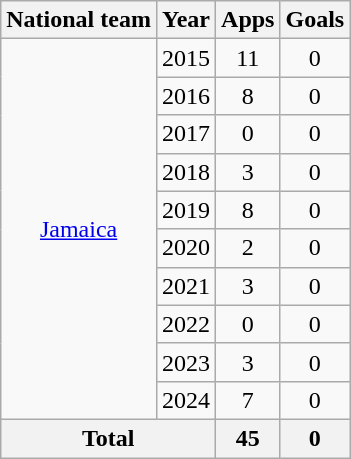<table class="wikitable" style="font-size:100%; text-align: center">
<tr>
<th>National team</th>
<th>Year</th>
<th>Apps</th>
<th>Goals</th>
</tr>
<tr>
<td rowspan="10"><a href='#'>Jamaica</a></td>
<td>2015</td>
<td>11</td>
<td>0</td>
</tr>
<tr>
<td>2016</td>
<td>8</td>
<td>0</td>
</tr>
<tr>
<td>2017</td>
<td>0</td>
<td>0</td>
</tr>
<tr>
<td>2018</td>
<td>3</td>
<td>0</td>
</tr>
<tr>
<td>2019</td>
<td>8</td>
<td>0</td>
</tr>
<tr>
<td>2020</td>
<td>2</td>
<td>0</td>
</tr>
<tr>
<td>2021</td>
<td>3</td>
<td>0</td>
</tr>
<tr>
<td>2022</td>
<td>0</td>
<td>0</td>
</tr>
<tr>
<td>2023</td>
<td>3</td>
<td>0</td>
</tr>
<tr>
<td>2024</td>
<td>7</td>
<td>0</td>
</tr>
<tr>
<th colspan=2>Total</th>
<th>45</th>
<th>0</th>
</tr>
</table>
